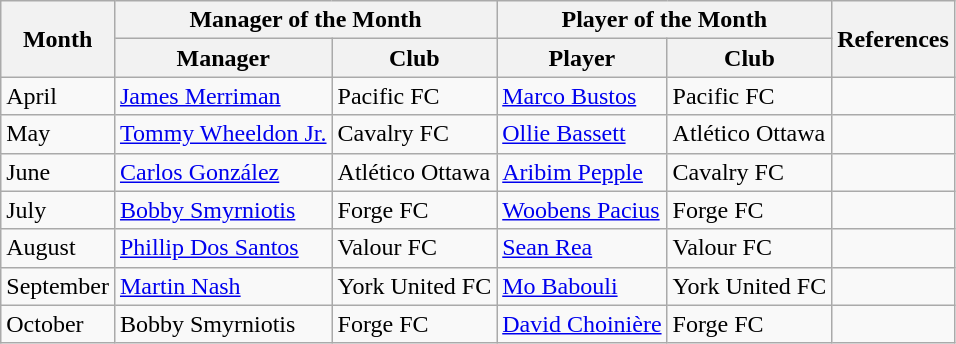<table class="wikitable">
<tr>
<th rowspan="2">Month</th>
<th colspan="2">Manager of the Month</th>
<th colspan="2">Player of the Month</th>
<th rowspan="2">References</th>
</tr>
<tr>
<th>Manager</th>
<th>Club</th>
<th>Player</th>
<th>Club</th>
</tr>
<tr>
<td>April</td>
<td> <a href='#'>James Merriman</a></td>
<td>Pacific FC</td>
<td> <a href='#'>Marco Bustos</a></td>
<td>Pacific FC</td>
<td></td>
</tr>
<tr>
<td>May</td>
<td> <a href='#'>Tommy Wheeldon Jr.</a></td>
<td>Cavalry FC</td>
<td> <a href='#'>Ollie Bassett</a></td>
<td>Atlético Ottawa</td>
<td></td>
</tr>
<tr>
<td>June</td>
<td> <a href='#'>Carlos González</a></td>
<td>Atlético Ottawa</td>
<td> <a href='#'>Aribim Pepple</a></td>
<td>Cavalry FC</td>
<td></td>
</tr>
<tr>
<td>July</td>
<td> <a href='#'>Bobby Smyrniotis</a></td>
<td>Forge FC</td>
<td> <a href='#'>Woobens Pacius</a></td>
<td>Forge FC</td>
<td></td>
</tr>
<tr>
<td>August</td>
<td> <a href='#'>Phillip Dos Santos</a></td>
<td>Valour FC</td>
<td> <a href='#'>Sean Rea</a></td>
<td>Valour FC</td>
<td></td>
</tr>
<tr>
<td>September</td>
<td> <a href='#'>Martin Nash</a></td>
<td>York United FC</td>
<td> <a href='#'>Mo Babouli</a></td>
<td>York United FC</td>
<td></td>
</tr>
<tr>
<td>October</td>
<td> Bobby Smyrniotis</td>
<td>Forge FC</td>
<td> <a href='#'>David Choinière</a></td>
<td>Forge FC</td>
<td></td>
</tr>
</table>
